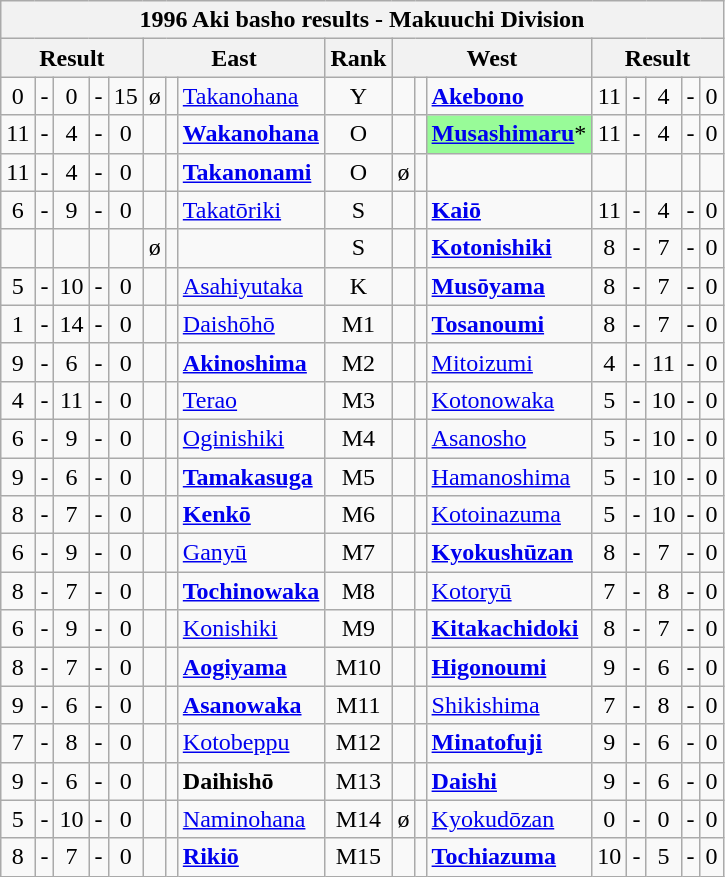<table class="wikitable">
<tr>
<th colspan="17">1996 Aki basho results - Makuuchi Division</th>
</tr>
<tr>
<th colspan="5">Result</th>
<th colspan="3">East</th>
<th>Rank</th>
<th colspan="3">West</th>
<th colspan="5">Result</th>
</tr>
<tr>
<td align=center>0</td>
<td align=center>-</td>
<td align=center>0</td>
<td align=center>-</td>
<td align=center>15</td>
<td align=center>ø</td>
<td align=center></td>
<td><a href='#'>Takanohana</a></td>
<td align=center>Y</td>
<td align=center></td>
<td align=center></td>
<td><strong><a href='#'>Akebono</a></strong></td>
<td align=center>11</td>
<td align=center>-</td>
<td align=center>4</td>
<td align=center>-</td>
<td align=center>0</td>
</tr>
<tr>
<td align=center>11</td>
<td align=center>-</td>
<td align=center>4</td>
<td align=center>-</td>
<td align=center>0</td>
<td align=center></td>
<td align=center></td>
<td><strong><a href='#'>Wakanohana</a></strong></td>
<td align=center>O</td>
<td align=center></td>
<td align=center></td>
<td style="background: PaleGreen;"><strong><a href='#'>Musashimaru</a></strong>*</td>
<td align=center>11</td>
<td align=center>-</td>
<td align=center>4</td>
<td align=center>-</td>
<td align=center>0</td>
</tr>
<tr>
<td align=center>11</td>
<td align=center>-</td>
<td align=center>4</td>
<td align=center>-</td>
<td align=center>0</td>
<td align=center></td>
<td align=center></td>
<td><strong><a href='#'>Takanonami</a></strong></td>
<td align=center>O</td>
<td align=center>ø</td>
<td align=center></td>
<td></td>
<td align=center></td>
<td align=center></td>
<td align=center></td>
<td align=center></td>
<td align=center></td>
</tr>
<tr>
<td align=center>6</td>
<td align=center>-</td>
<td align=center>9</td>
<td align=center>-</td>
<td align=center>0</td>
<td align=center></td>
<td align=center></td>
<td><a href='#'>Takatōriki</a></td>
<td align=center>S</td>
<td align=center></td>
<td align=center></td>
<td><strong><a href='#'>Kaiō</a></strong></td>
<td align=center>11</td>
<td align=center>-</td>
<td align=center>4</td>
<td align=center>-</td>
<td align=center>0</td>
</tr>
<tr>
<td align=center></td>
<td align=center></td>
<td align=center></td>
<td align=center></td>
<td align=center></td>
<td align=center>ø</td>
<td align=center></td>
<td></td>
<td align=center>S</td>
<td align=center></td>
<td align=center></td>
<td><strong><a href='#'>Kotonishiki</a></strong></td>
<td align=center>8</td>
<td align=center>-</td>
<td align=center>7</td>
<td align=center>-</td>
<td align=center>0</td>
</tr>
<tr>
<td align=center>5</td>
<td align=center>-</td>
<td align=center>10</td>
<td align=center>-</td>
<td align=center>0</td>
<td align=center></td>
<td align=center></td>
<td><a href='#'>Asahiyutaka</a></td>
<td align=center>K</td>
<td align=center></td>
<td align=center></td>
<td><strong><a href='#'>Musōyama</a></strong></td>
<td align=center>8</td>
<td align=center>-</td>
<td align=center>7</td>
<td align=center>-</td>
<td align=center>0</td>
</tr>
<tr>
<td align=center>1</td>
<td align=center>-</td>
<td align=center>14</td>
<td align=center>-</td>
<td align=center>0</td>
<td align=center></td>
<td align=center></td>
<td><a href='#'>Daishōhō</a></td>
<td align=center>M1</td>
<td align=center></td>
<td align=center></td>
<td><strong><a href='#'>Tosanoumi</a></strong></td>
<td align=center>8</td>
<td align=center>-</td>
<td align=center>7</td>
<td align=center>-</td>
<td align=center>0</td>
</tr>
<tr>
<td align=center>9</td>
<td align=center>-</td>
<td align=center>6</td>
<td align=center>-</td>
<td align=center>0</td>
<td align=center></td>
<td align=center></td>
<td><strong><a href='#'>Akinoshima</a></strong></td>
<td align=center>M2</td>
<td align=center></td>
<td align=center></td>
<td><a href='#'>Mitoizumi</a></td>
<td align=center>4</td>
<td align=center>-</td>
<td align=center>11</td>
<td align=center>-</td>
<td align=center>0</td>
</tr>
<tr>
<td align=center>4</td>
<td align=center>-</td>
<td align=center>11</td>
<td align=center>-</td>
<td align=center>0</td>
<td align=center></td>
<td align=center></td>
<td><a href='#'>Terao</a></td>
<td align=center>M3</td>
<td align=center></td>
<td align=center></td>
<td><a href='#'>Kotonowaka</a></td>
<td align=center>5</td>
<td align=center>-</td>
<td align=center>10</td>
<td align=center>-</td>
<td align=center>0</td>
</tr>
<tr>
<td align=center>6</td>
<td align=center>-</td>
<td align=center>9</td>
<td align=center>-</td>
<td align=center>0</td>
<td align=center></td>
<td align=center></td>
<td><a href='#'>Oginishiki</a></td>
<td align=center>M4</td>
<td align=center></td>
<td align=center></td>
<td><a href='#'>Asanosho</a></td>
<td align=center>5</td>
<td align=center>-</td>
<td align=center>10</td>
<td align=center>-</td>
<td align=center>0</td>
</tr>
<tr>
<td align=center>9</td>
<td align=center>-</td>
<td align=center>6</td>
<td align=center>-</td>
<td align=center>0</td>
<td align=center></td>
<td align=center></td>
<td><strong><a href='#'>Tamakasuga</a></strong></td>
<td align=center>M5</td>
<td align=center></td>
<td align=center></td>
<td><a href='#'>Hamanoshima</a></td>
<td align=center>5</td>
<td align=center>-</td>
<td align=center>10</td>
<td align=center>-</td>
<td align=center>0</td>
</tr>
<tr>
<td align=center>8</td>
<td align=center>-</td>
<td align=center>7</td>
<td align=center>-</td>
<td align=center>0</td>
<td align=center></td>
<td align=center></td>
<td><strong><a href='#'>Kenkō</a></strong></td>
<td align=center>M6</td>
<td align=center></td>
<td align=center></td>
<td><a href='#'>Kotoinazuma</a></td>
<td align=center>5</td>
<td align=center>-</td>
<td align=center>10</td>
<td align=center>-</td>
<td align=center>0</td>
</tr>
<tr>
<td align=center>6</td>
<td align=center>-</td>
<td align=center>9</td>
<td align=center>-</td>
<td align=center>0</td>
<td align=center></td>
<td align=center></td>
<td><a href='#'>Ganyū</a></td>
<td align=center>M7</td>
<td align=center></td>
<td align=center></td>
<td><strong><a href='#'>Kyokushūzan</a></strong></td>
<td align=center>8</td>
<td align=center>-</td>
<td align=center>7</td>
<td align=center>-</td>
<td align=center>0</td>
</tr>
<tr>
<td align=center>8</td>
<td align=center>-</td>
<td align=center>7</td>
<td align=center>-</td>
<td align=center>0</td>
<td align=center></td>
<td align=center></td>
<td><strong><a href='#'>Tochinowaka</a></strong></td>
<td align=center>M8</td>
<td align=center></td>
<td align=center></td>
<td><a href='#'>Kotoryū</a></td>
<td align=center>7</td>
<td align=center>-</td>
<td align=center>8</td>
<td align=center>-</td>
<td align=center>0</td>
</tr>
<tr>
<td align=center>6</td>
<td align=center>-</td>
<td align=center>9</td>
<td align=center>-</td>
<td align=center>0</td>
<td align=center></td>
<td align=center></td>
<td><a href='#'>Konishiki</a></td>
<td align=center>M9</td>
<td align=center></td>
<td align=center></td>
<td><strong><a href='#'>Kitakachidoki</a></strong></td>
<td align=center>8</td>
<td align=center>-</td>
<td align=center>7</td>
<td align=center>-</td>
<td align=center>0</td>
</tr>
<tr>
<td align=center>8</td>
<td align=center>-</td>
<td align=center>7</td>
<td align=center>-</td>
<td align=center>0</td>
<td align=center></td>
<td align=center></td>
<td><strong><a href='#'>Aogiyama</a></strong></td>
<td align=center>M10</td>
<td align=center></td>
<td align=center></td>
<td><strong><a href='#'>Higonoumi</a></strong></td>
<td align=center>9</td>
<td align=center>-</td>
<td align=center>6</td>
<td align=center>-</td>
<td align=center>0</td>
</tr>
<tr>
<td align=center>9</td>
<td align=center>-</td>
<td align=center>6</td>
<td align=center>-</td>
<td align=center>0</td>
<td align=center></td>
<td align=center></td>
<td><strong><a href='#'>Asanowaka</a></strong></td>
<td align=center>M11</td>
<td align=center></td>
<td align=center></td>
<td><a href='#'>Shikishima</a></td>
<td align=center>7</td>
<td align=center>-</td>
<td align=center>8</td>
<td align=center>-</td>
<td align=center>0</td>
</tr>
<tr>
<td align=center>7</td>
<td align=center>-</td>
<td align=center>8</td>
<td align=center>-</td>
<td align=center>0</td>
<td align=center></td>
<td align=center></td>
<td><a href='#'>Kotobeppu</a></td>
<td align=center>M12</td>
<td align=center></td>
<td align=center></td>
<td><strong><a href='#'>Minatofuji</a></strong></td>
<td align=center>9</td>
<td align=center>-</td>
<td align=center>6</td>
<td align=center>-</td>
<td align=center>0</td>
</tr>
<tr>
<td align=center>9</td>
<td align=center>-</td>
<td align=center>6</td>
<td align=center>-</td>
<td align=center>0</td>
<td align=center></td>
<td align=center></td>
<td><strong>Daihishō</strong></td>
<td align=center>M13</td>
<td align=center></td>
<td align=center></td>
<td><strong><a href='#'>Daishi</a></strong></td>
<td align=center>9</td>
<td align=center>-</td>
<td align=center>6</td>
<td align=center>-</td>
<td align=center>0</td>
</tr>
<tr>
<td align=center>5</td>
<td align=center>-</td>
<td align=center>10</td>
<td align=center>-</td>
<td align=center>0</td>
<td align=center></td>
<td align=center></td>
<td><a href='#'>Naminohana</a></td>
<td align=center>M14</td>
<td align=center>ø</td>
<td align=center></td>
<td><a href='#'>Kyokudōzan</a></td>
<td align=center>0</td>
<td align=center>-</td>
<td align=center>0</td>
<td align=center>-</td>
<td align=center>0</td>
</tr>
<tr>
<td align=center>8</td>
<td align=center>-</td>
<td align=center>7</td>
<td align=center>-</td>
<td align=center>0</td>
<td align=center></td>
<td align=center></td>
<td><strong><a href='#'>Rikiō</a></strong></td>
<td align=center>M15</td>
<td align=center></td>
<td align=center></td>
<td><strong><a href='#'>Tochiazuma</a></strong></td>
<td align=center>10</td>
<td align=center>-</td>
<td align=center>5</td>
<td align=center>-</td>
<td align=center>0</td>
</tr>
</table>
